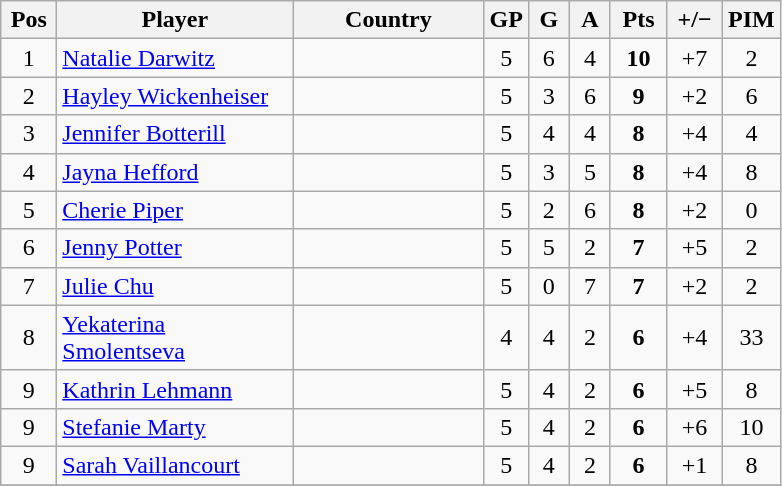<table class="wikitable sortable" style="text-align: center;">
<tr>
<th width=30>Pos</th>
<th width=150>Player</th>
<th width=120>Country</th>
<th width=20>GP</th>
<th width=20>G</th>
<th width=20>A</th>
<th width=30>Pts</th>
<th width=30>+/−</th>
<th width=30>PIM</th>
</tr>
<tr>
<td>1</td>
<td align=left><a href='#'>Natalie Darwitz</a></td>
<td align=left></td>
<td>5</td>
<td>6</td>
<td>4</td>
<td><strong>10</strong></td>
<td>+7</td>
<td>2</td>
</tr>
<tr>
<td>2</td>
<td align=left><a href='#'>Hayley Wickenheiser</a></td>
<td align=left></td>
<td>5</td>
<td>3</td>
<td>6</td>
<td><strong>9</strong></td>
<td>+2</td>
<td>6</td>
</tr>
<tr>
<td>3</td>
<td align=left><a href='#'>Jennifer Botterill</a></td>
<td align=left></td>
<td>5</td>
<td>4</td>
<td>4</td>
<td><strong>8</strong></td>
<td>+4</td>
<td>4</td>
</tr>
<tr>
<td>4</td>
<td align=left><a href='#'>Jayna Hefford</a></td>
<td align=left></td>
<td>5</td>
<td>3</td>
<td>5</td>
<td><strong>8</strong></td>
<td>+4</td>
<td>8</td>
</tr>
<tr>
<td>5</td>
<td align=left><a href='#'>Cherie Piper</a></td>
<td align=left></td>
<td>5</td>
<td>2</td>
<td>6</td>
<td><strong>8</strong></td>
<td>+2</td>
<td>0</td>
</tr>
<tr>
<td>6</td>
<td align=left><a href='#'>Jenny Potter</a></td>
<td align=left></td>
<td>5</td>
<td>5</td>
<td>2</td>
<td><strong>7</strong></td>
<td>+5</td>
<td>2</td>
</tr>
<tr>
<td>7</td>
<td align=left><a href='#'>Julie Chu</a></td>
<td align=left></td>
<td>5</td>
<td>0</td>
<td>7</td>
<td><strong>7</strong></td>
<td>+2</td>
<td>2</td>
</tr>
<tr>
<td>8</td>
<td align=left><a href='#'>Yekaterina Smolentseva</a></td>
<td align=left></td>
<td>4</td>
<td>4</td>
<td>2</td>
<td><strong>6</strong></td>
<td>+4</td>
<td>33</td>
</tr>
<tr>
<td>9</td>
<td align=left><a href='#'>Kathrin Lehmann</a></td>
<td align=left></td>
<td>5</td>
<td>4</td>
<td>2</td>
<td><strong>6</strong></td>
<td>+5</td>
<td>8</td>
</tr>
<tr>
<td>9</td>
<td align=left><a href='#'>Stefanie Marty</a></td>
<td align=left></td>
<td>5</td>
<td>4</td>
<td>2</td>
<td><strong>6</strong></td>
<td>+6</td>
<td>10</td>
</tr>
<tr>
<td>9</td>
<td align=left><a href='#'>Sarah Vaillancourt</a></td>
<td align=left></td>
<td>5</td>
<td>4</td>
<td>2</td>
<td><strong>6</strong></td>
<td>+1</td>
<td>8</td>
</tr>
<tr>
</tr>
</table>
